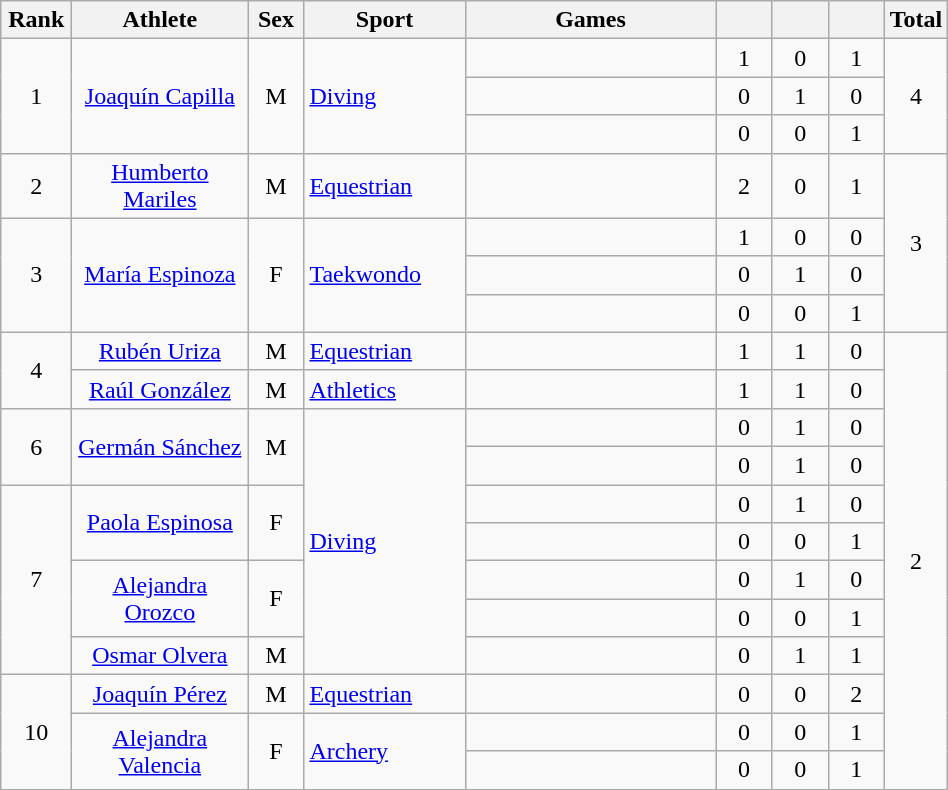<table class="wikitable"  style="text-align:center" cellpadding="3">
<tr>
<th style="width:40px">Rank</th>
<th style="width:110px">Athlete</th>
<th style="width:30px">Sex</th>
<th style="width:100px">Sport</th>
<th style="width:160px">Games</th>
<th style="width:30px"></th>
<th style="width:30px"></th>
<th style="width:30px"></th>
<th style="width:35px">Total</th>
</tr>
<tr>
<td rowspan="3">1</td>
<td rowspan="3"><a href='#'>Joaquín Capilla</a></td>
<td rowspan="3">M</td>
<td align="left" rowspan="3">  <a href='#'>Diving</a></td>
<td align="left"></td>
<td>1</td>
<td>0</td>
<td>1</td>
<td rowspan="3">4</td>
</tr>
<tr>
<td align="left"></td>
<td>0</td>
<td>1</td>
<td>0</td>
</tr>
<tr>
<td align="left"></td>
<td>0</td>
<td>0</td>
<td>1</td>
</tr>
<tr>
<td>2</td>
<td><a href='#'>Humberto Mariles</a></td>
<td>M</td>
<td align="left"> <a href='#'>Equestrian</a></td>
<td align="left"></td>
<td>2</td>
<td>0</td>
<td>1</td>
<td rowspan="4">3</td>
</tr>
<tr>
<td rowspan="3">3</td>
<td rowspan="3"><a href='#'>María Espinoza</a></td>
<td rowspan="3">F</td>
<td align="left" rowspan="3"> <a href='#'>Taekwondo</a></td>
<td align="left"></td>
<td>1</td>
<td>0</td>
<td>0</td>
</tr>
<tr>
<td align="left"></td>
<td>0</td>
<td>1</td>
<td>0</td>
</tr>
<tr>
<td align="left"></td>
<td>0</td>
<td>0</td>
<td>1</td>
</tr>
<tr>
<td rowspan="2">4</td>
<td><a href='#'>Rubén Uriza</a></td>
<td>M</td>
<td align="left"> <a href='#'>Equestrian</a></td>
<td align="left"></td>
<td>1</td>
<td>1</td>
<td>0</td>
<td rowspan="12">2</td>
</tr>
<tr>
<td><a href='#'>Raúl González</a></td>
<td>M</td>
<td align="left"> <a href='#'>Athletics</a></td>
<td align="left"></td>
<td>1</td>
<td>1</td>
<td>0</td>
</tr>
<tr>
<td rowspan="2">6</td>
<td rowspan="2"><a href='#'>Germán Sánchez</a></td>
<td rowspan="2">M</td>
<td align="left" rowspan="7">  <a href='#'>Diving</a></td>
<td align="left"></td>
<td>0</td>
<td>1</td>
<td>0</td>
</tr>
<tr>
<td align="left"></td>
<td>0</td>
<td>1</td>
<td>0</td>
</tr>
<tr>
<td rowspan="5">7</td>
<td rowspan="2"><a href='#'>Paola Espinosa</a></td>
<td rowspan="2">F</td>
<td align="left"></td>
<td>0</td>
<td>1</td>
<td>0</td>
</tr>
<tr>
<td align="left"></td>
<td>0</td>
<td>0</td>
<td>1</td>
</tr>
<tr>
<td rowspan="2"><a href='#'>Alejandra Orozco</a></td>
<td rowspan="2">F</td>
<td align="left"></td>
<td>0</td>
<td>1</td>
<td>0</td>
</tr>
<tr>
<td align="left"></td>
<td>0</td>
<td>0</td>
<td>1</td>
</tr>
<tr>
<td><a href='#'>Osmar Olvera</a></td>
<td>M</td>
<td align="left"></td>
<td>0</td>
<td>1</td>
<td>1</td>
</tr>
<tr>
<td rowspan="3">10</td>
<td><a href='#'>Joaquín Pérez</a></td>
<td>M</td>
<td align="left"> <a href='#'>Equestrian</a></td>
<td align="left"></td>
<td>0</td>
<td>0</td>
<td>2</td>
</tr>
<tr>
<td rowspan="2"><a href='#'>Alejandra Valencia</a></td>
<td rowspan="2">F</td>
<td align="left" rowspan="2"> <a href='#'>Archery</a></td>
<td align="left"></td>
<td>0</td>
<td>0</td>
<td>1</td>
</tr>
<tr>
<td align="left"></td>
<td>0</td>
<td>0</td>
<td>1</td>
</tr>
</table>
